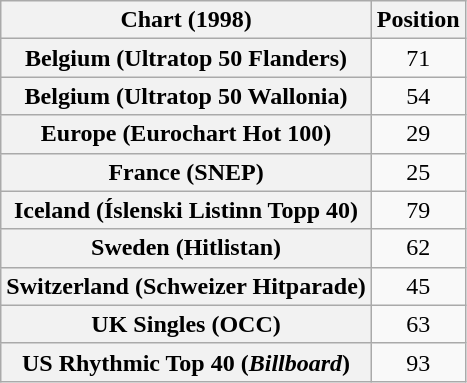<table class="wikitable sortable plainrowheaders" style="text-align:center">
<tr>
<th>Chart (1998)</th>
<th>Position</th>
</tr>
<tr>
<th scope="row">Belgium (Ultratop 50 Flanders)</th>
<td>71</td>
</tr>
<tr>
<th scope="row">Belgium (Ultratop 50 Wallonia)</th>
<td>54</td>
</tr>
<tr>
<th scope="row">Europe (Eurochart Hot 100)</th>
<td>29</td>
</tr>
<tr>
<th scope="row">France (SNEP)</th>
<td>25</td>
</tr>
<tr>
<th scope="row">Iceland (Íslenski Listinn Topp 40)</th>
<td>79</td>
</tr>
<tr>
<th scope="row">Sweden (Hitlistan)</th>
<td>62</td>
</tr>
<tr>
<th scope="row">Switzerland (Schweizer Hitparade)</th>
<td>45</td>
</tr>
<tr>
<th scope="row">UK Singles (OCC)</th>
<td>63</td>
</tr>
<tr>
<th scope="row">US Rhythmic Top 40 (<em>Billboard</em>)</th>
<td>93</td>
</tr>
</table>
